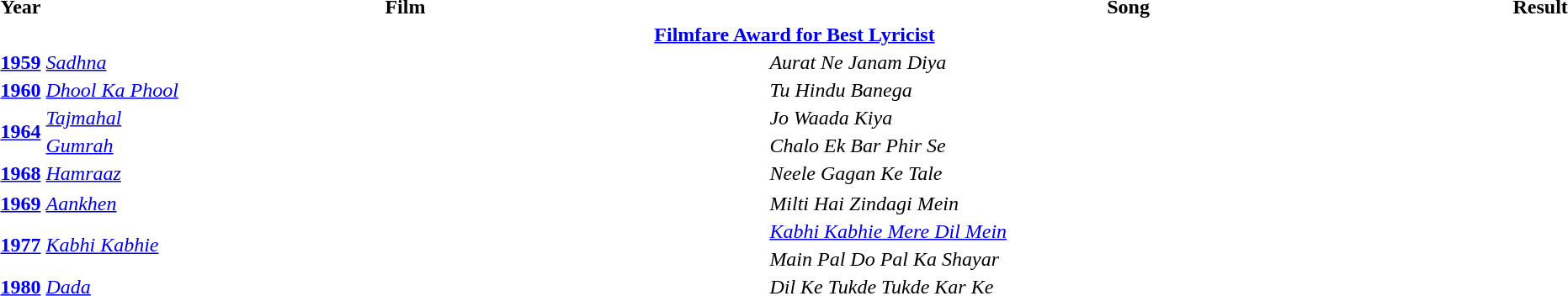<table class=p>
<tr>
<th scope="col" style="width:1em;">Year</th>
<th scope="col" style="width:39em;">Film</th>
<th scope="col" style="width:39em;">Song</th>
<th scope="col" style="width:5em;">Result</th>
</tr>
<tr>
<th colspan="4"><a href='#'>Filmfare Award for Best Lyricist</a></th>
</tr>
<tr>
<th><a href='#'>1959</a></th>
<td><em><a href='#'>Sadhna</a></em></td>
<td><em>Aurat Ne Janam Diya</em></td>
<td></td>
</tr>
<tr>
<th><a href='#'>1960</a></th>
<td><em><a href='#'>Dhool Ka Phool</a></em></td>
<td><em>Tu Hindu Banega</em></td>
<td></td>
</tr>
<tr>
<th rowspan="2"><a href='#'>1964</a></th>
<td><em><a href='#'>Tajmahal</a></em></td>
<td><em>Jo Waada Kiya</em></td>
<td></td>
</tr>
<tr>
<td><em><a href='#'>Gumrah</a></em></td>
<td><em>Chalo Ek Bar Phir Se</em></td>
<td></td>
</tr>
<tr>
<th><a href='#'>1968</a></th>
<td><em><a href='#'>Hamraaz</a></em></td>
<td><em>Neele Gagan Ke Tale</em></td>
<td></td>
</tr>
<tr>
</tr>
<tr>
<th><a href='#'>1969</a></th>
<td><em><a href='#'>Aankhen</a></em></td>
<td><em>Milti Hai Zindagi Mein</em></td>
<td></td>
</tr>
<tr>
<th rowspan="2"><a href='#'>1977</a></th>
<td rowspan="2"><em><a href='#'>Kabhi Kabhie</a></em></td>
<td><em><a href='#'>Kabhi Kabhie Mere Dil Mein</a></em></td>
<td></td>
</tr>
<tr>
<td><em>Main Pal Do Pal Ka Shayar</em></td>
<td></td>
</tr>
<tr>
<th><a href='#'>1980</a></th>
<td><em><a href='#'>Dada</a></em></td>
<td><em>Dil Ke Tukde Tukde Kar Ke</em></td>
<td></td>
</tr>
</table>
